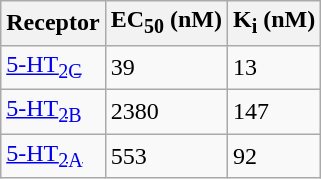<table class="wikitable floatright">
<tr>
<th>Receptor</th>
<th>EC<sub>50</sub> (nM)</th>
<th>K<sub>i</sub> (nM)</th>
</tr>
<tr>
<td><a href='#'>5-HT<sub>2C</sub></a></td>
<td>39</td>
<td>13</td>
</tr>
<tr>
<td><a href='#'>5-HT<sub>2B</sub></a></td>
<td>2380</td>
<td>147</td>
</tr>
<tr>
<td><a href='#'>5-HT<sub>2A</sub></a></td>
<td>553</td>
<td>92</td>
</tr>
</table>
